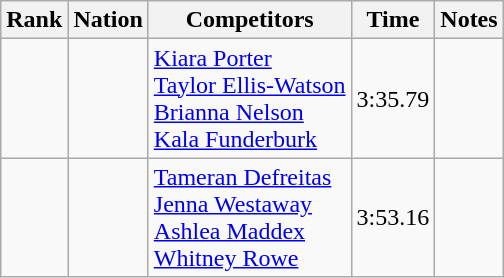<table class="wikitable sortable" style="text-align:center">
<tr>
<th>Rank</th>
<th>Nation</th>
<th>Competitors</th>
<th>Time</th>
<th>Notes</th>
</tr>
<tr>
<td></td>
<td align=left></td>
<td align=left><a href='#'>Kiara Porter</a><br><a href='#'>Taylor Ellis-Watson</a><br><a href='#'>Brianna Nelson</a><br><a href='#'>Kala Funderburk</a></td>
<td>3:35.79</td>
<td></td>
</tr>
<tr>
<td></td>
<td align=left></td>
<td align=left><a href='#'>Tameran Defreitas</a><br><a href='#'>Jenna Westaway</a><br><a href='#'>Ashlea Maddex</a><br><a href='#'>Whitney Rowe</a></td>
<td>3:53.16</td>
<td></td>
</tr>
</table>
